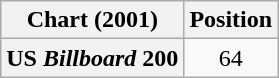<table class="wikitable plainrowheaders" style="text-align:center">
<tr>
<th scope="col">Chart (2001)</th>
<th scope="col">Position</th>
</tr>
<tr>
<th scope="row">US <em>Billboard</em> 200</th>
<td>64</td>
</tr>
</table>
